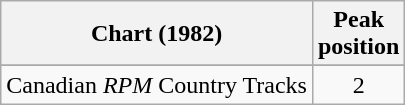<table class="wikitable">
<tr>
<th align="left">Chart (1982)</th>
<th align="center">Peak<br>position</th>
</tr>
<tr>
</tr>
<tr>
<td align="left">Canadian <em>RPM</em> Country Tracks</td>
<td align="center">2</td>
</tr>
</table>
